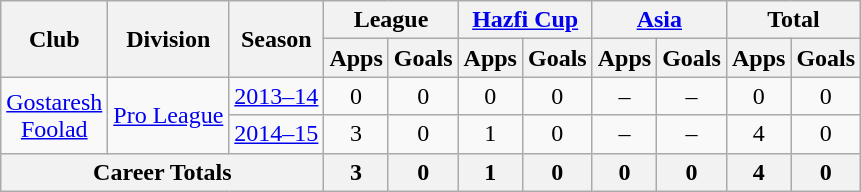<table class="wikitable" style="text-align: center;">
<tr>
<th rowspan="2">Club</th>
<th rowspan="2">Division</th>
<th rowspan="2">Season</th>
<th colspan="2">League</th>
<th colspan="2"><a href='#'>Hazfi Cup</a></th>
<th colspan="2"><a href='#'>Asia</a></th>
<th colspan="2">Total</th>
</tr>
<tr>
<th>Apps</th>
<th>Goals</th>
<th>Apps</th>
<th>Goals</th>
<th>Apps</th>
<th>Goals</th>
<th>Apps</th>
<th>Goals</th>
</tr>
<tr>
<td rowspan="2"><a href='#'>Gostaresh<br>Foolad</a></td>
<td rowspan="2"><a href='#'>Pro League</a></td>
<td><a href='#'>2013–14</a></td>
<td>0</td>
<td>0</td>
<td>0</td>
<td>0</td>
<td>–</td>
<td>–</td>
<td>0</td>
<td>0</td>
</tr>
<tr>
<td><a href='#'>2014–15</a></td>
<td>3</td>
<td>0</td>
<td>1</td>
<td>0</td>
<td>–</td>
<td>–</td>
<td>4</td>
<td>0</td>
</tr>
<tr>
<th colspan=3>Career Totals</th>
<th>3</th>
<th>0</th>
<th>1</th>
<th>0</th>
<th>0</th>
<th>0</th>
<th>4</th>
<th>0</th>
</tr>
</table>
